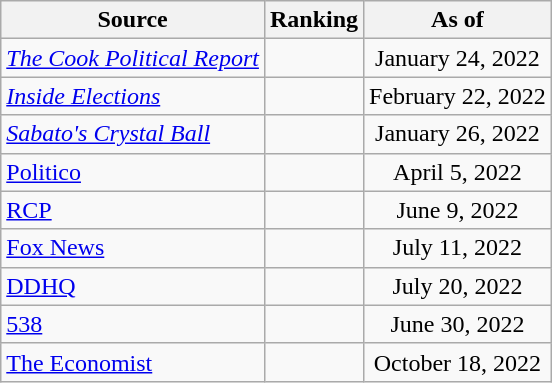<table class="wikitable" style="text-align:center">
<tr>
<th>Source</th>
<th>Ranking</th>
<th>As of</th>
</tr>
<tr>
<td align=left><em><a href='#'>The Cook Political Report</a></em></td>
<td></td>
<td>January 24, 2022</td>
</tr>
<tr>
<td align=left><em><a href='#'>Inside Elections</a></em></td>
<td></td>
<td>February 22, 2022</td>
</tr>
<tr>
<td align=left><em><a href='#'>Sabato's Crystal Ball</a></em></td>
<td></td>
<td>January 26, 2022</td>
</tr>
<tr>
<td align="left"><a href='#'>Politico</a></td>
<td></td>
<td>April 5, 2022</td>
</tr>
<tr>
<td align="left"><a href='#'>RCP</a></td>
<td></td>
<td>June 9, 2022</td>
</tr>
<tr>
<td align=left><a href='#'>Fox News</a></td>
<td></td>
<td>July 11, 2022</td>
</tr>
<tr>
<td align="left"><a href='#'>DDHQ</a></td>
<td></td>
<td>July 20, 2022</td>
</tr>
<tr>
<td align="left"><a href='#'>538</a></td>
<td></td>
<td>June 30, 2022</td>
</tr>
<tr>
<td align="left"><a href='#'>The Economist</a></td>
<td></td>
<td>October 18, 2022</td>
</tr>
</table>
